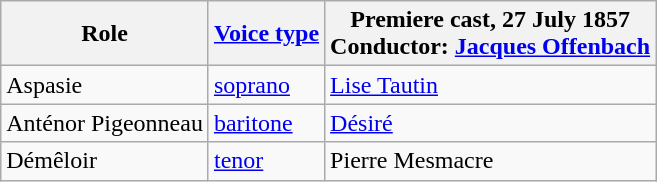<table class="wikitable">
<tr>
<th>Role</th>
<th><a href='#'>Voice type</a></th>
<th>Premiere cast, 27 July 1857<br>Conductor: <a href='#'>Jacques Offenbach</a></th>
</tr>
<tr>
<td>Aspasie</td>
<td><a href='#'>soprano</a></td>
<td><a href='#'>Lise Tautin</a></td>
</tr>
<tr>
<td>Anténor Pigeonneau</td>
<td><a href='#'>baritone</a></td>
<td><a href='#'>Désiré</a></td>
</tr>
<tr>
<td>Démêloir</td>
<td><a href='#'>tenor</a></td>
<td>Pierre Mesmacre</td>
</tr>
</table>
